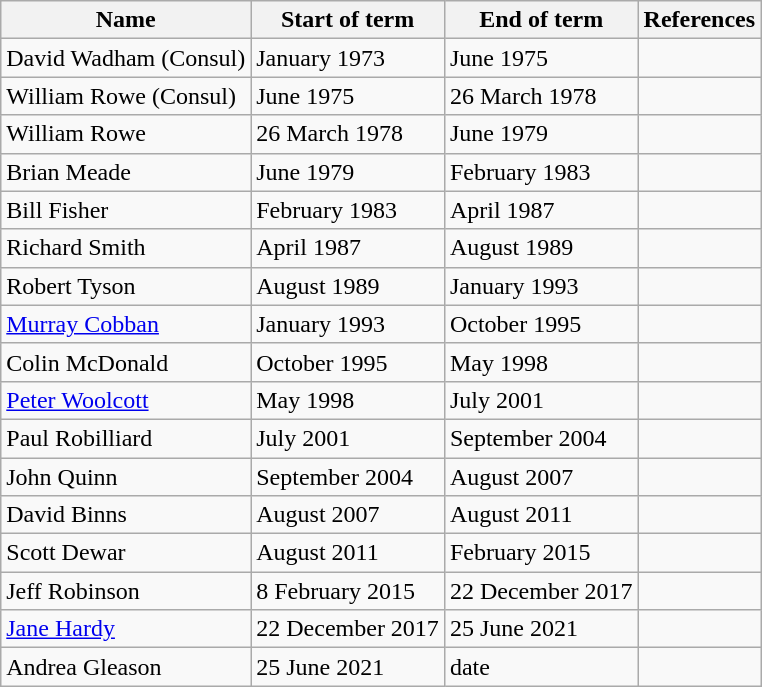<table class="wikitable">
<tr>
<th>Name</th>
<th>Start of term</th>
<th>End of term</th>
<th>References</th>
</tr>
<tr>
<td>David Wadham (Consul)</td>
<td>January 1973</td>
<td>June 1975</td>
<td></td>
</tr>
<tr>
<td>William Rowe (Consul)</td>
<td>June 1975</td>
<td>26 March 1978</td>
<td></td>
</tr>
<tr>
<td>William Rowe </td>
<td>26 March 1978</td>
<td>June 1979</td>
<td></td>
</tr>
<tr>
<td>Brian Meade</td>
<td>June 1979</td>
<td>February 1983</td>
<td></td>
</tr>
<tr>
<td>Bill Fisher</td>
<td>February 1983</td>
<td>April 1987</td>
<td></td>
</tr>
<tr>
<td>Richard Smith</td>
<td>April 1987</td>
<td>August 1989</td>
<td></td>
</tr>
<tr>
<td>Robert Tyson</td>
<td>August 1989</td>
<td>January 1993</td>
<td></td>
</tr>
<tr>
<td><a href='#'>Murray Cobban</a></td>
<td>January 1993</td>
<td>October 1995</td>
<td></td>
</tr>
<tr>
<td>Colin McDonald</td>
<td>October 1995</td>
<td>May 1998</td>
<td></td>
</tr>
<tr>
<td><a href='#'>Peter Woolcott</a></td>
<td>May 1998</td>
<td>July 2001</td>
<td></td>
</tr>
<tr>
<td>Paul Robilliard</td>
<td>July 2001</td>
<td>September 2004</td>
<td></td>
</tr>
<tr>
<td>John Quinn</td>
<td>September 2004</td>
<td>August 2007</td>
<td></td>
</tr>
<tr>
<td>David Binns</td>
<td>August 2007</td>
<td>August 2011</td>
<td></td>
</tr>
<tr>
<td>Scott Dewar</td>
<td>August 2011</td>
<td>February 2015</td>
<td></td>
</tr>
<tr>
<td>Jeff Robinson</td>
<td>8 February 2015</td>
<td>22 December 2017</td>
<td></td>
</tr>
<tr>
<td><a href='#'>Jane Hardy</a></td>
<td>22 December 2017</td>
<td>25 June 2021</td>
<td></td>
</tr>
<tr>
<td>Andrea Gleason</td>
<td>25 June 2021</td>
<td>date</td>
<td></td>
</tr>
</table>
